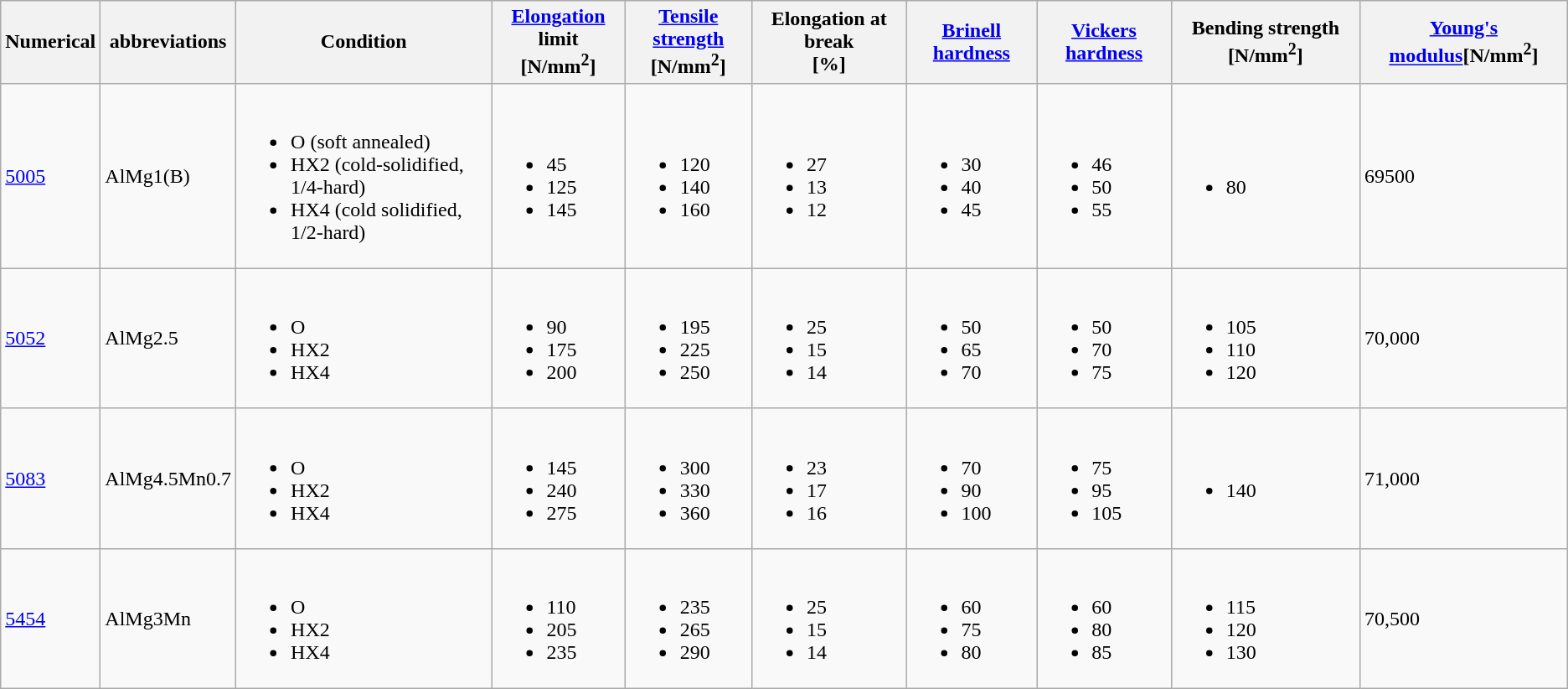<table class="wikitable">
<tr>
<th>Numerical</th>
<th>abbreviations</th>
<th>Condition</th>
<th><a href='#'>Elongation</a> limit<br>[N/mm<sup>2</sup>]</th>
<th><a href='#'>Tensile strength</a><br>[N/mm<sup>2</sup>]</th>
<th>Elongation at break<br>[%]</th>
<th><a href='#'>Brinell hardness</a></th>
<th><a href='#'>Vickers hardness</a></th>
<th>Bending strength [N/mm<sup>2</sup>]</th>
<th><a href='#'>Young's modulus</a>[N/mm<sup>2</sup>]</th>
</tr>
<tr>
<td><a href='#'>5005</a></td>
<td>AlMg1(B)</td>
<td><br><ul><li>O (soft annealed)</li><li>HX2 (cold-solidified, 1/4-hard)</li><li>HX4 (cold solidified, 1/2-hard)</li></ul></td>
<td><br><ul><li>45</li><li>125</li><li>145</li></ul></td>
<td><br><ul><li>120</li><li>140</li><li>160</li></ul></td>
<td><br><ul><li>27</li><li>13</li><li>12</li></ul></td>
<td><br><ul><li>30</li><li>40</li><li>45</li></ul></td>
<td><br><ul><li>46</li><li>50</li><li>55</li></ul></td>
<td><br><ul><li>80</li></ul></td>
<td>69500</td>
</tr>
<tr>
<td><a href='#'>5052</a></td>
<td>AlMg2.5</td>
<td><br><ul><li>O</li><li>HX2</li><li>HX4</li></ul></td>
<td><br><ul><li>90</li><li>175</li><li>200</li></ul></td>
<td><br><ul><li>195</li><li>225</li><li>250</li></ul></td>
<td><br><ul><li>25</li><li>15</li><li>14</li></ul></td>
<td><br><ul><li>50</li><li>65</li><li>70</li></ul></td>
<td><br><ul><li>50</li><li>70</li><li>75</li></ul></td>
<td><br><ul><li>105</li><li>110</li><li>120</li></ul></td>
<td>70,000</td>
</tr>
<tr>
<td><a href='#'>5083</a></td>
<td>AlMg4.5Mn0.7</td>
<td><br><ul><li>O</li><li>HX2</li><li>HX4</li></ul></td>
<td><br><ul><li>145</li><li>240</li><li>275</li></ul></td>
<td><br><ul><li>300</li><li>330</li><li>360</li></ul></td>
<td><br><ul><li>23</li><li>17</li><li>16</li></ul></td>
<td><br><ul><li>70</li><li>90</li><li>100</li></ul></td>
<td><br><ul><li>75</li><li>95</li><li>105</li></ul></td>
<td><br><ul><li>140</li></ul></td>
<td>71,000</td>
</tr>
<tr>
<td><a href='#'>5454</a></td>
<td>AlMg3Mn</td>
<td><br><ul><li>O</li><li>HX2</li><li>HX4</li></ul></td>
<td><br><ul><li>110</li><li>205</li><li>235</li></ul></td>
<td><br><ul><li>235</li><li>265</li><li>290</li></ul></td>
<td><br><ul><li>25</li><li>15</li><li>14</li></ul></td>
<td><br><ul><li>60</li><li>75</li><li>80</li></ul></td>
<td><br><ul><li>60</li><li>80</li><li>85</li></ul></td>
<td><br><ul><li>115</li><li>120</li><li>130</li></ul></td>
<td>70,500</td>
</tr>
</table>
